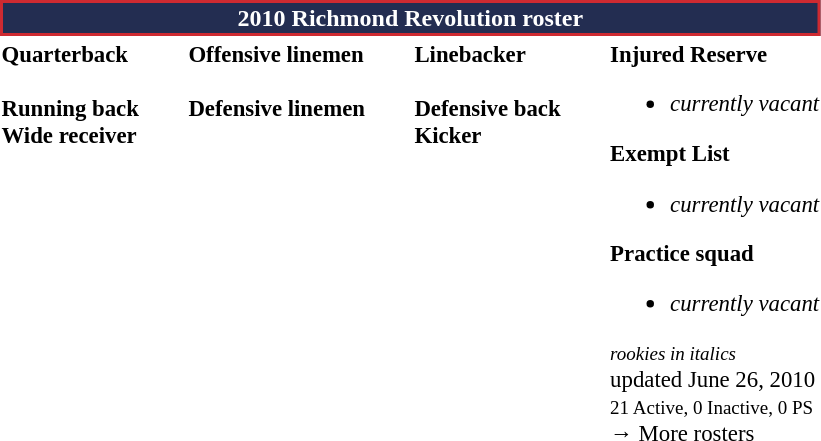<table class="toccolours" style="text-align: left;">
<tr>
<th colspan="7" style="background:#232D51; border:2px solid #CE2A31; color:white; text-align:center;"><strong>2010 Richmond Revolution roster</strong></th>
</tr>
<tr>
<td style="font-size: 95%;" valign="top"><strong>Quarterback</strong><br>
<br><strong>Running back</strong>

<br><strong>Wide receiver</strong>

</td>
<td style="width: 25px;"></td>
<td style="font-size: 95%;" valign="top"><strong>Offensive linemen</strong><br>


<br><strong>Defensive linemen</strong>



</td>
<td style="width: 25px;"></td>
<td style="font-size: 95%;" valign="top"><strong>Linebacker</strong><br>
<br><strong>Defensive back</strong>



<br><strong>Kicker</strong>
</td>
<td style="width: 25px;"></td>
<td style="font-size: 95%;" valign="top"><strong>Injured Reserve</strong><br><ul><li><em>currently vacant</em></li></ul><strong>Exempt List</strong><ul><li><em>currently vacant</em></li></ul><strong>Practice squad</strong><ul><li><em>currently vacant</em></li></ul><small><em>rookies in italics</em></small><br>
<span></span> updated June 26, 2010<br>
<small>21 Active, 0 Inactive, 0 PS</small><br>→ More rosters</td>
</tr>
<tr>
</tr>
</table>
